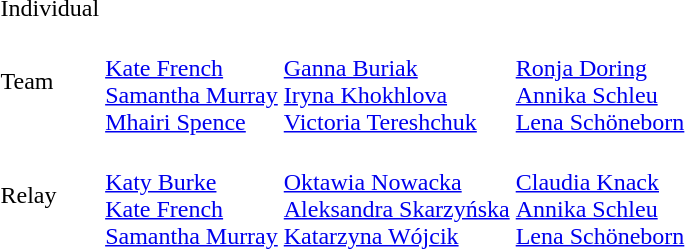<table>
<tr>
<td>Individual</td>
<td></td>
<td></td>
<td></td>
</tr>
<tr>
<td>Team</td>
<td><br><a href='#'>Kate French</a><br><a href='#'>Samantha Murray</a><br><a href='#'>Mhairi Spence</a></td>
<td><br><a href='#'>Ganna Buriak</a><br><a href='#'>Iryna Khokhlova</a><br><a href='#'>Victoria Tereshchuk</a></td>
<td><br><a href='#'>Ronja Doring</a><br><a href='#'>Annika Schleu</a><br><a href='#'>Lena Schöneborn</a></td>
</tr>
<tr>
<td>Relay</td>
<td><br><a href='#'>Katy Burke</a><br><a href='#'>Kate French</a><br><a href='#'>Samantha Murray</a></td>
<td><br><a href='#'>Oktawia Nowacka</a><br><a href='#'>Aleksandra Skarzyńska</a><br><a href='#'>Katarzyna Wójcik</a></td>
<td><br><a href='#'>Claudia Knack</a><br><a href='#'>Annika Schleu</a><br><a href='#'>Lena Schöneborn</a></td>
</tr>
</table>
